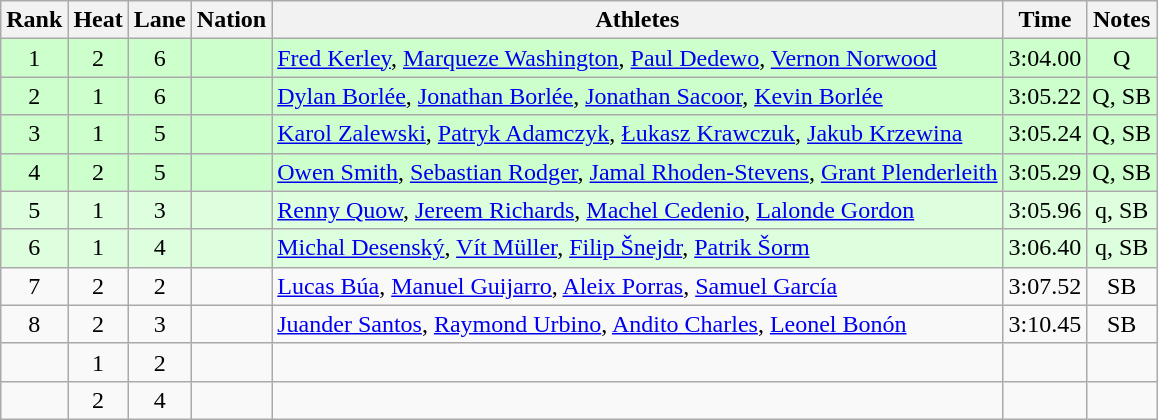<table class="wikitable sortable" style="text-align:center">
<tr>
<th>Rank</th>
<th>Heat</th>
<th>Lane</th>
<th>Nation</th>
<th>Athletes</th>
<th>Time</th>
<th>Notes</th>
</tr>
<tr bgcolor=ccffcc>
<td>1</td>
<td>2</td>
<td>6</td>
<td align=left></td>
<td align=left><a href='#'>Fred Kerley</a>, <a href='#'>Marqueze Washington</a>, <a href='#'>Paul Dedewo</a>, <a href='#'>Vernon Norwood</a></td>
<td>3:04.00</td>
<td>Q</td>
</tr>
<tr bgcolor=ccffcc>
<td>2</td>
<td>1</td>
<td>6</td>
<td align=left></td>
<td align=left><a href='#'>Dylan Borlée</a>, <a href='#'>Jonathan Borlée</a>, <a href='#'>Jonathan Sacoor</a>, <a href='#'>Kevin Borlée</a></td>
<td>3:05.22</td>
<td>Q, SB</td>
</tr>
<tr bgcolor=ccffcc>
<td>3</td>
<td>1</td>
<td>5</td>
<td align=left></td>
<td align=left><a href='#'>Karol Zalewski</a>, <a href='#'>Patryk Adamczyk</a>, <a href='#'>Łukasz Krawczuk</a>, <a href='#'>Jakub Krzewina</a></td>
<td>3:05.24</td>
<td>Q, SB</td>
</tr>
<tr bgcolor=ccffcc>
<td>4</td>
<td>2</td>
<td>5</td>
<td align=left></td>
<td align=left><a href='#'>Owen Smith</a>, <a href='#'>Sebastian Rodger</a>, <a href='#'>Jamal Rhoden-Stevens</a>, <a href='#'>Grant Plenderleith</a></td>
<td>3:05.29</td>
<td>Q, SB</td>
</tr>
<tr bgcolor=ddffdd>
<td>5</td>
<td>1</td>
<td>3</td>
<td align=left></td>
<td align=left><a href='#'>Renny Quow</a>, <a href='#'>Jereem Richards</a>, <a href='#'>Machel Cedenio</a>, <a href='#'>Lalonde Gordon</a></td>
<td>3:05.96</td>
<td>q, SB</td>
</tr>
<tr bgcolor=ddffdd>
<td>6</td>
<td>1</td>
<td>4</td>
<td align=left></td>
<td align=left><a href='#'>Michal Desenský</a>, <a href='#'>Vít Müller</a>, <a href='#'>Filip Šnejdr</a>, <a href='#'>Patrik Šorm</a></td>
<td>3:06.40</td>
<td>q, SB</td>
</tr>
<tr>
<td>7</td>
<td>2</td>
<td>2</td>
<td align=left></td>
<td align=left><a href='#'>Lucas Búa</a>, <a href='#'>Manuel Guijarro</a>, <a href='#'>Aleix Porras</a>, <a href='#'>Samuel García</a></td>
<td>3:07.52</td>
<td>SB</td>
</tr>
<tr>
<td>8</td>
<td>2</td>
<td>3</td>
<td align=left></td>
<td align=left><a href='#'>Juander Santos</a>, <a href='#'>Raymond Urbino</a>, <a href='#'>Andito Charles</a>, <a href='#'>Leonel Bonón</a></td>
<td>3:10.45</td>
<td>SB</td>
</tr>
<tr>
<td></td>
<td>1</td>
<td>2</td>
<td align=left></td>
<td align=left></td>
<td></td>
<td></td>
</tr>
<tr>
<td></td>
<td>2</td>
<td>4</td>
<td align=left></td>
<td align=left></td>
<td></td>
<td></td>
</tr>
</table>
